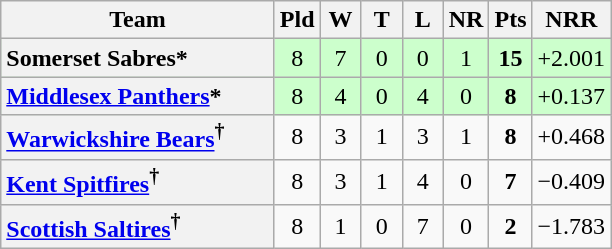<table class="wikitable plainrowheaders" style="text-align:center;">
<tr>
<th scope="col" width=175>Team</th>
<th scope="col" width=20 abbr="Played">Pld</th>
<th scope="col" width=20 abbr="Won">W</th>
<th scope="col" width=20 abbr="Tied">T</th>
<th scope="col" width=20 abbr="Lost">L</th>
<th scope="col" width=20 abbr="No result">NR</th>
<th scope="col" width=20 abbr="Points">Pts</th>
<th scope="col" width=20 abbr="Net run rate">NRR</th>
</tr>
<tr style="background:#ccffcc;">
<th scope="row" style="text-align:left;">Somerset Sabres*</th>
<td>8</td>
<td>7</td>
<td>0</td>
<td>0</td>
<td>1</td>
<td><strong>15</strong></td>
<td>+2.001</td>
</tr>
<tr style="background:#ccffcc;">
<th scope="row" style="text-align:left;"><a href='#'>Middlesex Panthers</a>*</th>
<td>8</td>
<td>4</td>
<td>0</td>
<td>4</td>
<td>0</td>
<td><strong>8</strong></td>
<td>+0.137</td>
</tr>
<tr>
<th scope="row" style="text-align:left;"><a href='#'>Warwickshire Bears</a><sup>†</sup></th>
<td>8</td>
<td>3</td>
<td>1</td>
<td>3</td>
<td>1</td>
<td><strong>8</strong></td>
<td>+0.468</td>
</tr>
<tr>
<th scope="row" style="text-align:left;"><a href='#'>Kent Spitfires</a><sup>†</sup></th>
<td>8</td>
<td>3</td>
<td>1</td>
<td>4</td>
<td>0</td>
<td><strong>7</strong></td>
<td>−0.409</td>
</tr>
<tr>
<th scope="row" style="text-align:left;"><a href='#'>Scottish Saltires</a><sup>†</sup></th>
<td>8</td>
<td>1</td>
<td>0</td>
<td>7</td>
<td>0</td>
<td><strong>2</strong></td>
<td>−1.783</td>
</tr>
</table>
